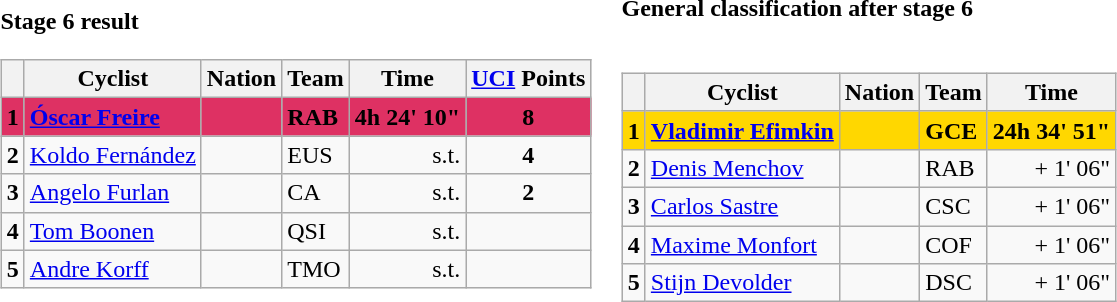<table>
<tr>
<td><strong>Stage 6 result</strong><br><table class="wikitable">
<tr>
<th></th>
<th>Cyclist</th>
<th>Nation</th>
<th>Team</th>
<th>Time</th>
<th><a href='#'>UCI</a> Points</th>
</tr>
<tr bgcolor=#DE3163>
<td><strong>1</strong></td>
<td><strong><a href='#'>Óscar Freire</a></strong></td>
<td><strong></strong></td>
<td><strong>RAB</strong></td>
<td align=right><strong>4h 24' 10"</strong></td>
<td align=center><strong>8</strong></td>
</tr>
<tr>
<td><strong>2</strong></td>
<td><a href='#'>Koldo Fernández</a></td>
<td></td>
<td>EUS</td>
<td align="right">s.t.</td>
<td align=center><strong>4</strong></td>
</tr>
<tr>
<td><strong>3</strong></td>
<td><a href='#'>Angelo Furlan</a></td>
<td></td>
<td>CA</td>
<td align="right">s.t.</td>
<td align=center><strong>2</strong></td>
</tr>
<tr>
<td><strong>4</strong></td>
<td><a href='#'>Tom Boonen</a></td>
<td></td>
<td>QSI</td>
<td align="right">s.t.</td>
<td></td>
</tr>
<tr>
<td><strong>5</strong></td>
<td><a href='#'>Andre Korff</a></td>
<td></td>
<td>TMO</td>
<td align="right">s.t.</td>
<td></td>
</tr>
</table>
</td>
<td><strong>General classification after stage 6 <br></strong><br><table class="wikitable">
<tr>
<th></th>
<th>Cyclist</th>
<th>Nation</th>
<th>Team</th>
<th>Time</th>
</tr>
<tr bgcolor=gold>
<td><strong>1</strong></td>
<td><strong><a href='#'>Vladimir Efimkin</a></strong></td>
<td><strong></strong></td>
<td><strong>GCE</strong></td>
<td align=right><strong>24h 34' 51"</strong></td>
</tr>
<tr>
<td><strong>2</strong></td>
<td><a href='#'>Denis Menchov</a></td>
<td></td>
<td>RAB</td>
<td align=right>+ 1' 06"</td>
</tr>
<tr>
<td><strong>3</strong></td>
<td><a href='#'>Carlos Sastre</a></td>
<td></td>
<td>CSC</td>
<td align="right">+ 1' 06"</td>
</tr>
<tr>
<td><strong>4</strong></td>
<td><a href='#'>Maxime Monfort</a></td>
<td></td>
<td>COF</td>
<td align="right">+ 1' 06"</td>
</tr>
<tr>
<td><strong>5</strong></td>
<td><a href='#'>Stijn Devolder</a></td>
<td></td>
<td>DSC</td>
<td align="right">+ 1' 06"</td>
</tr>
</table>
</td>
</tr>
</table>
